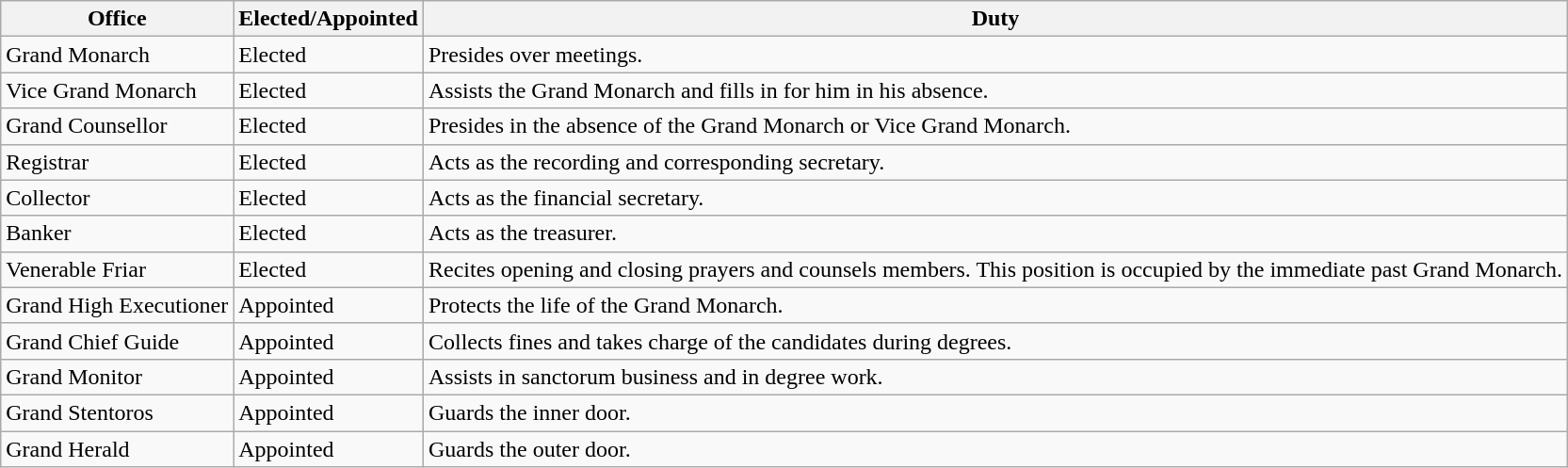<table class="wikitable">
<tr>
<th>Office</th>
<th>Elected/Appointed</th>
<th>Duty</th>
</tr>
<tr>
<td>Grand Monarch</td>
<td>Elected</td>
<td>Presides over meetings.</td>
</tr>
<tr>
<td>Vice Grand Monarch</td>
<td>Elected</td>
<td>Assists the Grand Monarch and fills in for him in his absence.</td>
</tr>
<tr>
<td>Grand Counsellor</td>
<td>Elected</td>
<td>Presides in the absence of the Grand Monarch or Vice Grand Monarch.</td>
</tr>
<tr>
<td>Registrar</td>
<td>Elected</td>
<td>Acts as the recording and corresponding secretary.</td>
</tr>
<tr>
<td>Collector</td>
<td>Elected</td>
<td>Acts as the financial secretary.</td>
</tr>
<tr>
<td>Banker</td>
<td>Elected</td>
<td>Acts as the treasurer.</td>
</tr>
<tr>
<td>Venerable Friar</td>
<td>Elected</td>
<td>Recites opening and closing prayers and counsels members. This position is occupied by the immediate past Grand Monarch.</td>
</tr>
<tr>
<td>Grand High Executioner</td>
<td>Appointed</td>
<td>Protects the life of the Grand Monarch.</td>
</tr>
<tr>
<td>Grand Chief Guide</td>
<td>Appointed</td>
<td>Collects fines and takes charge of the candidates during degrees.</td>
</tr>
<tr>
<td>Grand Monitor</td>
<td>Appointed</td>
<td>Assists in sanctorum business and in degree work.</td>
</tr>
<tr>
<td>Grand Stentoros</td>
<td>Appointed</td>
<td>Guards the inner door.</td>
</tr>
<tr>
<td>Grand Herald</td>
<td>Appointed</td>
<td>Guards the outer door.</td>
</tr>
</table>
